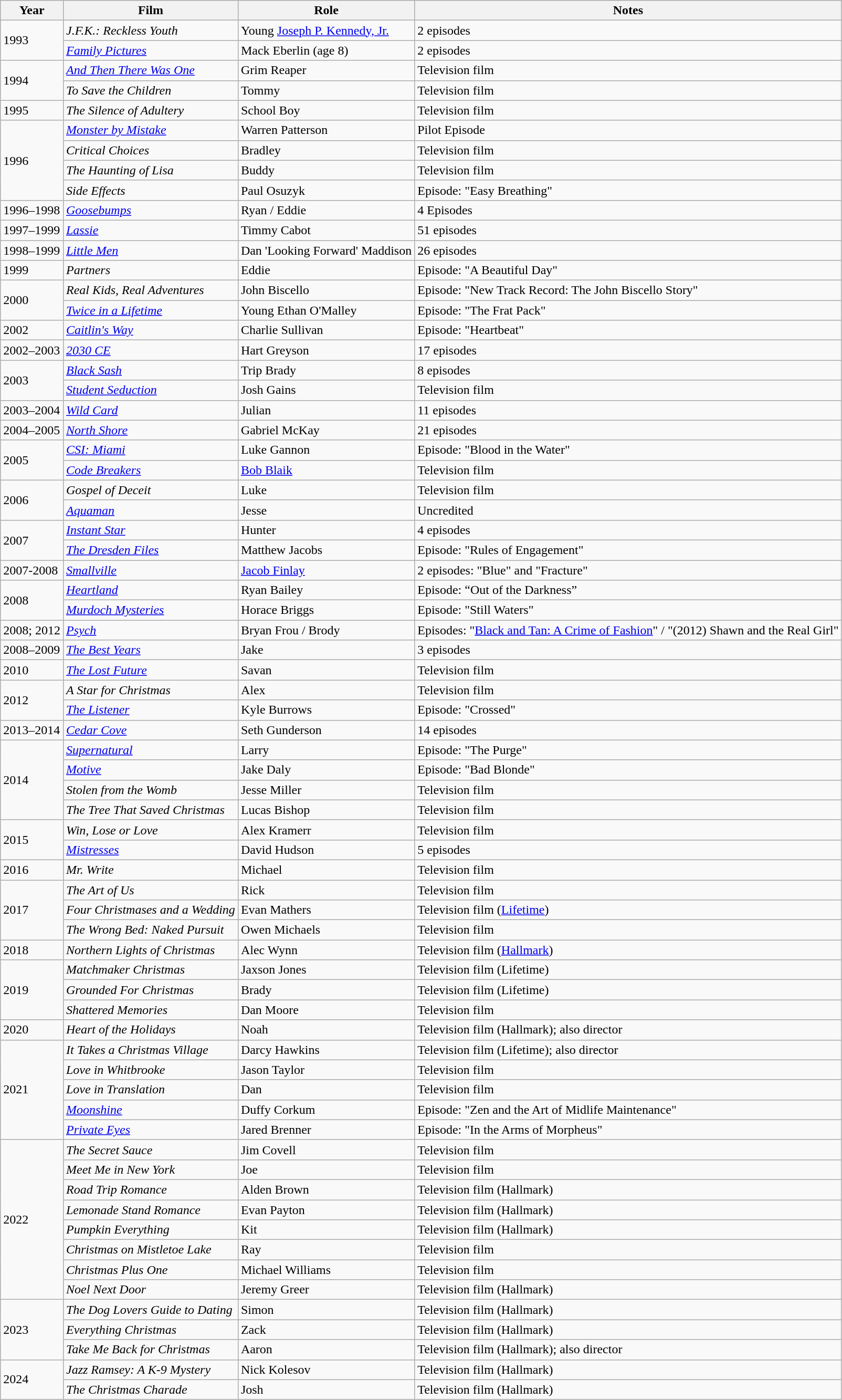<table class="wikitable sortable" border="1" style="margin:0px;">
<tr>
<th scope="row">Year</th>
<th scope="row">Film</th>
<th scope="row">Role</th>
<th scope="row" class="unsortable">Notes</th>
</tr>
<tr>
<td rowspan="2">1993</td>
<td><em>J.F.K.: Reckless Youth</em></td>
<td>Young <a href='#'>Joseph P. Kennedy, Jr.</a></td>
<td>2 episodes</td>
</tr>
<tr>
<td><em><a href='#'>Family Pictures</a></em></td>
<td>Mack Eberlin (age 8)</td>
<td>2 episodes</td>
</tr>
<tr>
<td rowspan="2">1994</td>
<td><em><a href='#'>And Then There Was One</a></em></td>
<td>Grim Reaper</td>
<td>Television film</td>
</tr>
<tr>
<td><em>To Save the Children</em></td>
<td>Tommy</td>
<td>Television film</td>
</tr>
<tr>
<td>1995</td>
<td data-sort-value="Silence of Adultery, The"><em>The Silence of Adultery</em></td>
<td>School Boy</td>
<td>Television film</td>
</tr>
<tr>
<td rowspan="4">1996</td>
<td><em><a href='#'>Monster by Mistake</a></em></td>
<td>Warren Patterson</td>
<td>Pilot Episode</td>
</tr>
<tr>
<td><em>Critical Choices</em></td>
<td>Bradley</td>
<td>Television film</td>
</tr>
<tr>
<td data-sort-value="Haunting of Lisa, The"><em>The Haunting of Lisa</em></td>
<td>Buddy</td>
<td>Television film</td>
</tr>
<tr>
<td><em>Side Effects</em></td>
<td>Paul Osuzyk</td>
<td>Episode: "Easy Breathing"</td>
</tr>
<tr>
<td>1996–1998</td>
<td><em><a href='#'>Goosebumps</a></em></td>
<td>Ryan / Eddie</td>
<td>4 Episodes</td>
</tr>
<tr>
<td>1997–1999</td>
<td><em><a href='#'>Lassie</a></em></td>
<td>Timmy Cabot</td>
<td>51 episodes</td>
</tr>
<tr>
<td>1998–1999</td>
<td><em><a href='#'>Little Men</a></em></td>
<td>Dan 'Looking Forward' Maddison</td>
<td>26 episodes</td>
</tr>
<tr>
<td>1999</td>
<td><em>Partners</em></td>
<td>Eddie</td>
<td>Episode: "A Beautiful Day"</td>
</tr>
<tr>
<td rowspan="2">2000</td>
<td><em>Real Kids, Real Adventures</em></td>
<td>John Biscello</td>
<td>Episode: "New Track Record: The John Biscello Story"</td>
</tr>
<tr>
<td><em><a href='#'>Twice in a Lifetime</a></em></td>
<td>Young Ethan O'Malley</td>
<td>Episode: "The Frat Pack"</td>
</tr>
<tr>
<td>2002</td>
<td><em><a href='#'>Caitlin's Way</a></em></td>
<td>Charlie Sullivan</td>
<td>Episode: "Heartbeat"</td>
</tr>
<tr>
<td>2002–2003</td>
<td><em><a href='#'>2030 CE</a></em></td>
<td>Hart Greyson</td>
<td>17 episodes</td>
</tr>
<tr>
<td rowspan="2">2003</td>
<td><em><a href='#'>Black Sash</a></em></td>
<td>Trip Brady</td>
<td>8 episodes</td>
</tr>
<tr>
<td><em><a href='#'>Student Seduction</a></em></td>
<td>Josh Gains</td>
<td>Television film</td>
</tr>
<tr>
<td>2003–2004</td>
<td><em><a href='#'>Wild Card</a></em></td>
<td>Julian</td>
<td>11 episodes</td>
</tr>
<tr>
<td>2004–2005</td>
<td><em><a href='#'>North Shore</a></em></td>
<td>Gabriel McKay</td>
<td>21 episodes</td>
</tr>
<tr>
<td rowspan="2">2005</td>
<td><em><a href='#'>CSI: Miami</a></em></td>
<td>Luke Gannon</td>
<td>Episode: "Blood in the Water"</td>
</tr>
<tr>
<td><em><a href='#'>Code Breakers</a></em></td>
<td><a href='#'>Bob Blaik</a></td>
<td>Television film</td>
</tr>
<tr>
<td rowspan="2">2006</td>
<td><em>Gospel of Deceit</em></td>
<td>Luke</td>
<td>Television film</td>
</tr>
<tr>
<td><em><a href='#'>Aquaman</a></em></td>
<td>Jesse</td>
<td>Uncredited</td>
</tr>
<tr>
<td rowspan="2">2007</td>
<td><em><a href='#'>Instant Star</a></em></td>
<td>Hunter</td>
<td>4 episodes</td>
</tr>
<tr>
<td data-sort-value="Dresden Files, The"><em><a href='#'>The Dresden Files</a></em></td>
<td>Matthew Jacobs</td>
<td>Episode: "Rules of Engagement"</td>
</tr>
<tr>
<td>2007-2008</td>
<td><a href='#'><em>Smallville</em></a></td>
<td><a href='#'>Jacob Finlay</a></td>
<td>2 episodes: "Blue" and "Fracture"</td>
</tr>
<tr>
<td rowspan="2">2008</td>
<td><em><a href='#'>Heartland</a></em></td>
<td>Ryan Bailey</td>
<td>Episode: “Out of the Darkness”</td>
</tr>
<tr>
<td><em><a href='#'>Murdoch Mysteries</a></em></td>
<td>Horace Briggs</td>
<td>Episode: "Still Waters"</td>
</tr>
<tr>
<td>2008; 2012</td>
<td><em><a href='#'>Psych</a></em></td>
<td>Bryan Frou / Brody</td>
<td>Episodes: "<a href='#'>Black and Tan: A Crime of Fashion</a>" / "(2012)  Shawn and the Real Girl"</td>
</tr>
<tr>
<td>2008–2009</td>
<td data-sort-value="Best Years, The"><em><a href='#'>The Best Years</a></em></td>
<td>Jake</td>
<td>3 episodes</td>
</tr>
<tr>
<td>2010</td>
<td data-sort-value="Lost Future, The"><em><a href='#'>The Lost Future</a></em></td>
<td>Savan</td>
<td>Television film</td>
</tr>
<tr>
<td rowspan="2">2012</td>
<td data-sort-value="Star for Christmas, A"><em>A Star for Christmas</em></td>
<td>Alex</td>
<td>Television film</td>
</tr>
<tr>
<td data-sort-value="Listener, The"><em><a href='#'>The Listener</a></em></td>
<td>Kyle Burrows</td>
<td>Episode: "Crossed"</td>
</tr>
<tr>
<td>2013–2014</td>
<td><em><a href='#'>Cedar Cove</a></em></td>
<td>Seth Gunderson</td>
<td>14 episodes</td>
</tr>
<tr>
<td rowspan="4">2014</td>
<td><em><a href='#'>Supernatural</a></em></td>
<td>Larry</td>
<td>Episode: "The Purge"</td>
</tr>
<tr>
<td><em><a href='#'>Motive</a></em></td>
<td>Jake Daly</td>
<td>Episode: "Bad Blonde"</td>
</tr>
<tr>
<td><em>Stolen from the Womb</em></td>
<td>Jesse Miller</td>
<td>Television film</td>
</tr>
<tr>
<td data-sort-value="Tree That Saved Christmas, The"><em>The Tree That Saved Christmas</em></td>
<td>Lucas Bishop</td>
<td>Television film</td>
</tr>
<tr>
<td rowspan="2">2015</td>
<td><em>Win, Lose or Love</em></td>
<td>Alex Kramerr</td>
<td>Television film</td>
</tr>
<tr>
<td><em><a href='#'>Mistresses</a></em></td>
<td>David Hudson</td>
<td>5 episodes</td>
</tr>
<tr>
<td>2016</td>
<td><em>Mr. Write</em></td>
<td>Michael</td>
<td>Television film</td>
</tr>
<tr>
<td rowspan="3">2017</td>
<td data-sort-value="Art of Us, The"><em>The Art of Us</em></td>
<td>Rick</td>
<td>Television film</td>
</tr>
<tr>
<td><em>Four Christmases and a Wedding</em></td>
<td>Evan Mathers</td>
<td>Television film (<a href='#'>Lifetime</a>)</td>
</tr>
<tr>
<td data-sort-value="Wrong Bed: Naked Pursuit, The"><em>The Wrong Bed: Naked Pursuit</em></td>
<td>Owen Michaels</td>
<td>Television film</td>
</tr>
<tr>
<td>2018</td>
<td><em>Northern Lights of Christmas</em></td>
<td>Alec Wynn</td>
<td>Television film (<a href='#'>Hallmark</a>)<em></em></td>
</tr>
<tr>
<td rowspan="3">2019</td>
<td><em>Matchmaker Christmas</em></td>
<td>Jaxson Jones</td>
<td>Television film (Lifetime)<em></em></td>
</tr>
<tr>
<td><em>Grounded For Christmas</em></td>
<td>Brady</td>
<td>Television film (Lifetime)<em></em></td>
</tr>
<tr>
<td><em>Shattered Memories</em></td>
<td>Dan Moore</td>
<td>Television film</td>
</tr>
<tr>
<td>2020</td>
<td><em>Heart of the Holidays</em></td>
<td>Noah</td>
<td>Television film (Hallmark); also director<em></em></td>
</tr>
<tr>
<td rowspan="5">2021</td>
<td><em>It Takes a Christmas Village</em></td>
<td>Darcy Hawkins</td>
<td>Television film (Lifetime); also director</td>
</tr>
<tr>
<td><em>Love in Whitbrooke</em></td>
<td>Jason Taylor</td>
<td>Television film</td>
</tr>
<tr>
<td><em>Love in Translation</em></td>
<td>Dan</td>
<td>Television film</td>
</tr>
<tr>
<td><em><a href='#'>Moonshine</a></em></td>
<td>Duffy Corkum</td>
<td>Episode: "Zen and the Art of Midlife Maintenance"</td>
</tr>
<tr>
<td><em><a href='#'>Private Eyes</a></em></td>
<td>Jared Brenner</td>
<td>Episode: "In the Arms of Morpheus"</td>
</tr>
<tr>
<td rowspan="8">2022</td>
<td data-sort-value="Secret Sauce, The"><em>The Secret Sauce</em></td>
<td>Jim Covell</td>
<td>Television film</td>
</tr>
<tr>
<td><em>Meet Me in New York</em></td>
<td>Joe</td>
<td>Television film</td>
</tr>
<tr>
<td><em>Road Trip Romance</em></td>
<td>Alden Brown</td>
<td>Television film (Hallmark)<em></em></td>
</tr>
<tr>
<td><em>Lemonade Stand Romance</em></td>
<td>Evan Payton</td>
<td>Television film (Hallmark)<em></em></td>
</tr>
<tr>
<td><em>Pumpkin Everything</em></td>
<td>Kit</td>
<td>Television film (Hallmark)<em></em></td>
</tr>
<tr>
<td><em>Christmas on Mistletoe Lake</em></td>
<td>Ray</td>
<td>Television film</td>
</tr>
<tr>
<td><em>Christmas Plus One</em></td>
<td>Michael Williams</td>
<td>Television film</td>
</tr>
<tr>
<td><em>Noel Next Door</em></td>
<td>Jeremy Greer</td>
<td>Television film (Hallmark)<em></em></td>
</tr>
<tr>
<td rowspan="3">2023</td>
<td data-sort-value="Dog Lovers Guide to Dating, The"><em>The Dog Lovers Guide to Dating</em></td>
<td>Simon</td>
<td>Television film (Hallmark)<em></em></td>
</tr>
<tr>
<td><em>Everything Christmas</em></td>
<td>Zack</td>
<td>Television film (Hallmark)</td>
</tr>
<tr>
<td><em>Take Me Back for Christmas</em></td>
<td>Aaron</td>
<td>Television film (Hallmark); also director</td>
</tr>
<tr>
<td rowspan="2">2024</td>
<td><em>Jazz Ramsey: A K-9 Mystery</em></td>
<td>Nick Kolesov</td>
<td>Television film (Hallmark)</td>
</tr>
<tr>
<td><em>The Christmas Charade</em></td>
<td>Josh</td>
<td>Television film (Hallmark)</td>
</tr>
</table>
